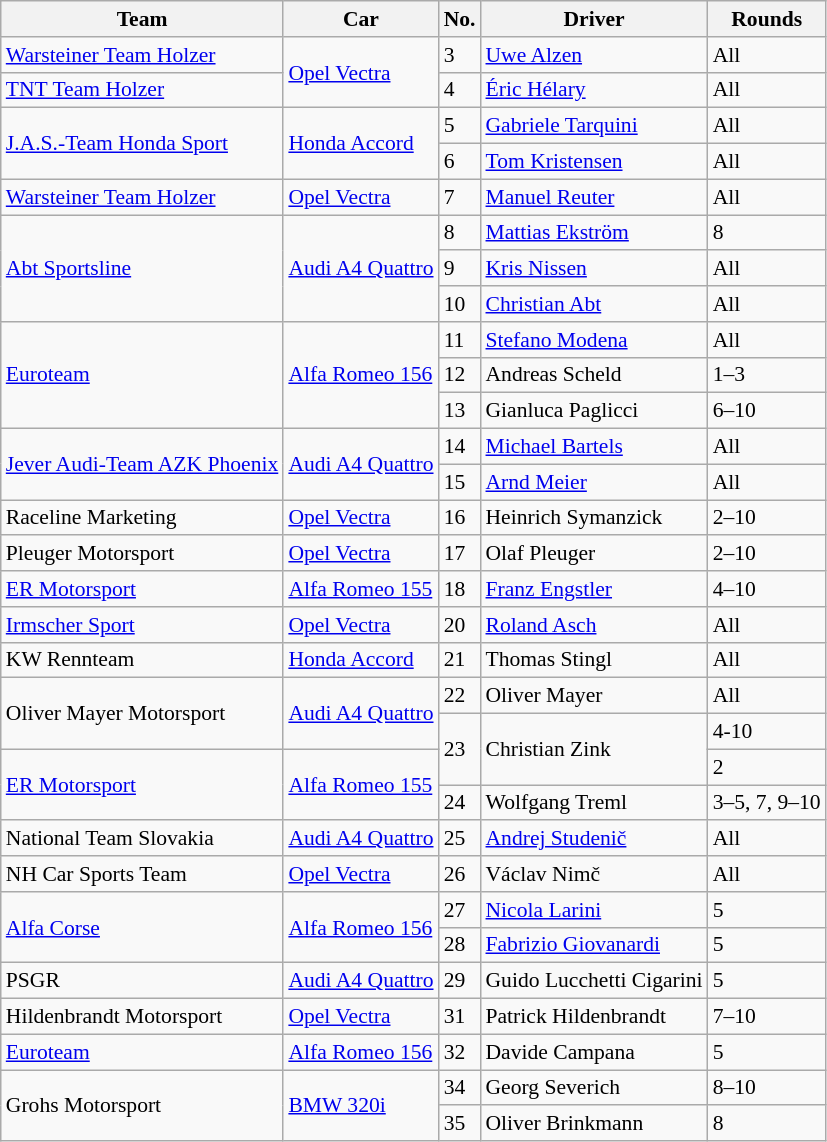<table class="wikitable" style="font-size: 90%">
<tr>
<th>Team</th>
<th>Car</th>
<th>No.</th>
<th>Driver</th>
<th>Rounds</th>
</tr>
<tr>
<td> <a href='#'>Warsteiner Team Holzer</a></td>
<td rowspan="2"><a href='#'>Opel Vectra</a></td>
<td>3</td>
<td> <a href='#'>Uwe Alzen</a></td>
<td>All</td>
</tr>
<tr>
<td> <a href='#'>TNT Team Holzer</a></td>
<td>4</td>
<td> <a href='#'>Éric Hélary</a></td>
<td>All</td>
</tr>
<tr>
<td rowspan="2"> <a href='#'>J.A.S.-Team Honda Sport</a></td>
<td rowspan="2"><a href='#'>Honda Accord</a></td>
<td>5</td>
<td> <a href='#'>Gabriele Tarquini</a></td>
<td>All</td>
</tr>
<tr>
<td>6</td>
<td> <a href='#'>Tom Kristensen</a></td>
<td>All</td>
</tr>
<tr>
<td> <a href='#'>Warsteiner Team Holzer</a></td>
<td><a href='#'>Opel Vectra</a></td>
<td>7</td>
<td> <a href='#'>Manuel Reuter</a></td>
<td>All</td>
</tr>
<tr>
<td rowspan="3"> <a href='#'>Abt Sportsline</a></td>
<td rowspan="3"><a href='#'>Audi A4 Quattro</a></td>
<td>8</td>
<td> <a href='#'>Mattias Ekström</a></td>
<td>8</td>
</tr>
<tr>
<td>9</td>
<td> <a href='#'>Kris Nissen</a></td>
<td>All</td>
</tr>
<tr>
<td>10</td>
<td> <a href='#'>Christian Abt</a></td>
<td>All</td>
</tr>
<tr>
<td rowspan="3"> <a href='#'>Euroteam</a></td>
<td rowspan="3"><a href='#'>Alfa Romeo 156</a></td>
<td>11</td>
<td> <a href='#'>Stefano Modena</a></td>
<td>All</td>
</tr>
<tr>
<td>12</td>
<td> Andreas Scheld</td>
<td>1–3</td>
</tr>
<tr>
<td>13</td>
<td> Gianluca Paglicci</td>
<td>6–10</td>
</tr>
<tr>
<td rowspan="2"> <a href='#'>Jever Audi-Team AZK Phoenix</a></td>
<td rowspan="2"><a href='#'>Audi A4 Quattro</a></td>
<td>14</td>
<td> <a href='#'>Michael Bartels</a></td>
<td>All</td>
</tr>
<tr>
<td>15</td>
<td> <a href='#'>Arnd Meier</a></td>
<td>All</td>
</tr>
<tr>
<td> Raceline Marketing</td>
<td><a href='#'>Opel Vectra</a></td>
<td>16</td>
<td> Heinrich Symanzick</td>
<td>2–10</td>
</tr>
<tr>
<td> Pleuger Motorsport</td>
<td><a href='#'>Opel Vectra</a></td>
<td>17</td>
<td> Olaf Pleuger</td>
<td>2–10</td>
</tr>
<tr>
<td> <a href='#'>ER Motorsport</a></td>
<td><a href='#'>Alfa Romeo 155</a></td>
<td>18</td>
<td> <a href='#'>Franz Engstler</a></td>
<td>4–10</td>
</tr>
<tr>
<td> <a href='#'>Irmscher Sport</a></td>
<td><a href='#'>Opel Vectra</a></td>
<td>20</td>
<td> <a href='#'>Roland Asch</a></td>
<td>All</td>
</tr>
<tr>
<td> KW Rennteam</td>
<td><a href='#'>Honda Accord</a></td>
<td>21</td>
<td> Thomas Stingl</td>
<td>All</td>
</tr>
<tr>
<td rowspan="2"> Oliver Mayer Motorsport</td>
<td rowspan="2"><a href='#'>Audi A4 Quattro</a></td>
<td>22</td>
<td> Oliver Mayer</td>
<td>All</td>
</tr>
<tr>
<td rowspan="2">23</td>
<td rowspan="2"> Christian Zink</td>
<td>4-10</td>
</tr>
<tr>
<td rowspan="2"> <a href='#'>ER Motorsport</a></td>
<td rowspan="2"><a href='#'>Alfa Romeo 155</a></td>
<td>2</td>
</tr>
<tr>
<td>24</td>
<td> Wolfgang Treml</td>
<td>3–5, 7, 9–10</td>
</tr>
<tr>
<td> National Team Slovakia</td>
<td><a href='#'>Audi A4 Quattro</a></td>
<td>25</td>
<td> <a href='#'>Andrej Studenič</a></td>
<td>All</td>
</tr>
<tr>
<td> NH Car Sports Team</td>
<td><a href='#'>Opel Vectra</a></td>
<td>26</td>
<td> Václav Nimč</td>
<td>All</td>
</tr>
<tr>
<td rowspan="2"> <a href='#'>Alfa Corse</a></td>
<td rowspan="2"><a href='#'>Alfa Romeo 156</a></td>
<td>27</td>
<td> <a href='#'>Nicola Larini</a></td>
<td>5</td>
</tr>
<tr>
<td>28</td>
<td> <a href='#'>Fabrizio Giovanardi</a></td>
<td>5</td>
</tr>
<tr>
<td> PSGR</td>
<td><a href='#'>Audi A4 Quattro</a></td>
<td>29</td>
<td> Guido Lucchetti Cigarini</td>
<td>5</td>
</tr>
<tr>
<td> Hildenbrandt Motorsport</td>
<td><a href='#'>Opel Vectra</a></td>
<td>31</td>
<td> Patrick Hildenbrandt</td>
<td>7–10</td>
</tr>
<tr>
<td> <a href='#'>Euroteam</a></td>
<td><a href='#'>Alfa Romeo 156</a></td>
<td>32</td>
<td> Davide Campana</td>
<td>5</td>
</tr>
<tr>
<td rowspan="2"> Grohs Motorsport</td>
<td rowspan="2"><a href='#'>BMW 320i</a></td>
<td>34</td>
<td> Georg Severich</td>
<td>8–10</td>
</tr>
<tr>
<td>35</td>
<td> Oliver Brinkmann</td>
<td>8</td>
</tr>
</table>
